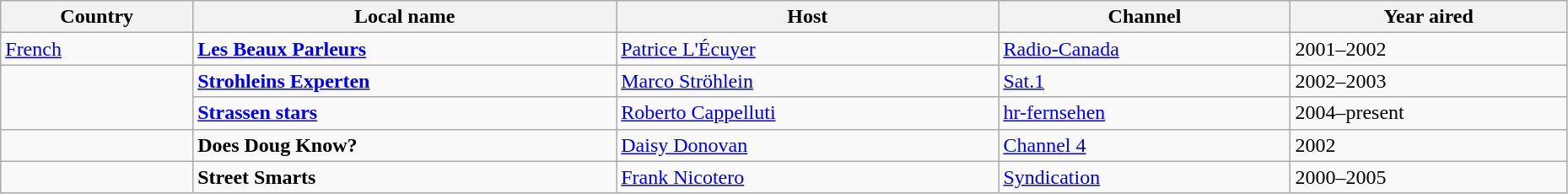<table class="wikitable" style="width:98%;">
<tr>
<th>Country</th>
<th>Local name</th>
<th>Host</th>
<th>Channel</th>
<th>Year aired</th>
</tr>
<tr>
<td> <a href='#'>French</a></td>
<td><strong><a href='#'>Les Beaux Parleurs</a></strong></td>
<td><a href='#'>Patrice L'Écuyer</a></td>
<td><a href='#'>Radio-Canada</a></td>
<td>2001–2002</td>
</tr>
<tr>
<td rowspan=2></td>
<td><strong><a href='#'>Strohleins Experten</a></strong></td>
<td><a href='#'>Marco Ströhlein</a></td>
<td><a href='#'>Sat.1</a></td>
<td>2002–2003</td>
</tr>
<tr>
<td><strong><a href='#'>Strassen stars</a></strong></td>
<td><a href='#'>Roberto Cappelluti</a></td>
<td><a href='#'>hr-fernsehen</a></td>
<td>2004–present</td>
</tr>
<tr>
<td></td>
<td><strong>Does Doug Know?</strong></td>
<td><a href='#'>Daisy Donovan</a></td>
<td><a href='#'>Channel 4</a></td>
<td>2002</td>
</tr>
<tr>
<td></td>
<td><strong>Street Smarts</strong></td>
<td><a href='#'>Frank Nicotero</a></td>
<td><a href='#'>Syndication</a></td>
<td>2000–2005</td>
</tr>
</table>
